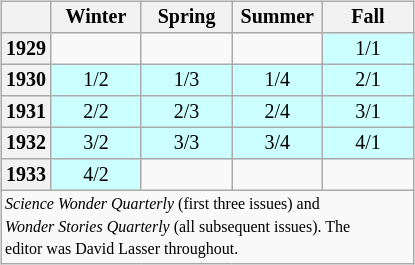<table class="wikitable" style="font-size: 10pt; line-height: 11pt; margin-left: 2em; text-align: center; float: right">
<tr>
<th></th>
<th>Winter</th>
<th>Spring</th>
<th>Summer</th>
<th>Fall</th>
</tr>
<tr>
<th>1929</th>
<td></td>
<td></td>
<td></td>
<td bgcolor=#ccffff>1/1</td>
</tr>
<tr>
<th style="width:12%;">1930</th>
<td style="width:22%;" bgcolor=#ccffff>1/2</td>
<td style="width:22%;" bgcolor=#ccffff>1/3</td>
<td style="width:22%;" bgcolor=#ccffff>1/4</td>
<td style="width:22%;" bgcolor=#ccffff>2/1</td>
</tr>
<tr>
<th>1931</th>
<td bgcolor=#ccffff>2/2</td>
<td bgcolor=#ccffff>2/3</td>
<td bgcolor=#ccffff>2/4</td>
<td bgcolor=#ccffff>3/1</td>
</tr>
<tr>
<th>1932</th>
<td bgcolor=#ccffff>3/2</td>
<td bgcolor=#ccffff>3/3</td>
<td bgcolor=#ccffff>3/4</td>
<td bgcolor=#ccffff>4/1</td>
</tr>
<tr>
<th>1933</th>
<td bgcolor=#ccffff>4/2</td>
<td></td>
<td></td>
<td></td>
</tr>
<tr>
<td colspan="13" style=" width:100%; font-size: 8pt; text-align:left"><em>Science Wonder Quarterly</em> (first three issues) and<br><em>Wonder Stories Quarterly</em> (all subsequent issues).  The<br>editor was David Lasser throughout.</td>
</tr>
</table>
